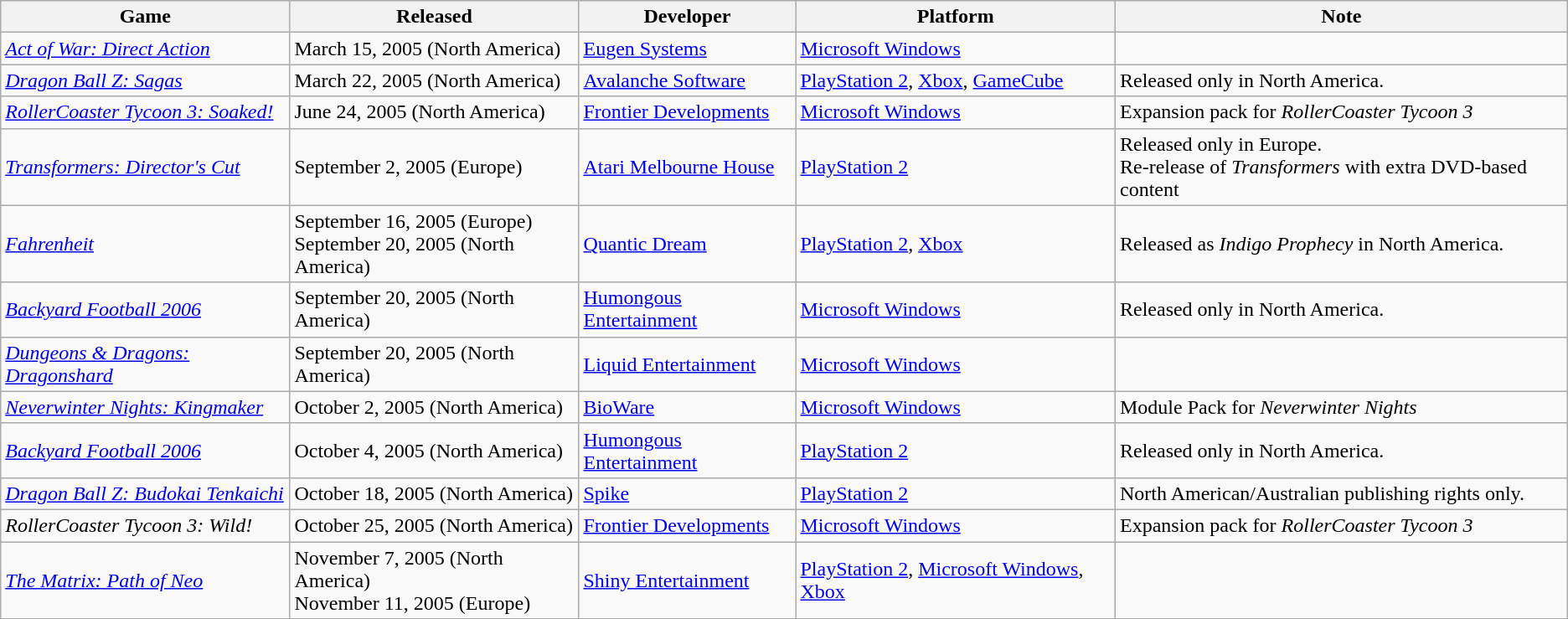<table class="wikitable sortable">
<tr>
<th>Game</th>
<th>Released</th>
<th>Developer</th>
<th>Platform</th>
<th>Note</th>
</tr>
<tr>
<td><em><a href='#'>Act of War: Direct Action</a></em></td>
<td>March 15, 2005 (North America)</td>
<td><a href='#'>Eugen Systems</a></td>
<td><a href='#'>Microsoft Windows</a></td>
<td></td>
</tr>
<tr>
<td><em><a href='#'>Dragon Ball Z: Sagas</a></em></td>
<td>March 22, 2005 (North America)</td>
<td><a href='#'>Avalanche Software</a></td>
<td><a href='#'>PlayStation 2</a>, <a href='#'>Xbox</a>, <a href='#'>GameCube</a></td>
<td>Released only in North America.</td>
</tr>
<tr>
<td><em><a href='#'>RollerCoaster Tycoon 3: Soaked!</a></em></td>
<td>June 24, 2005 (North America)</td>
<td><a href='#'>Frontier Developments</a></td>
<td><a href='#'>Microsoft Windows</a></td>
<td>Expansion pack for <em>RollerCoaster Tycoon 3</em></td>
</tr>
<tr>
<td><em><a href='#'>Transformers: Director's Cut</a></em></td>
<td>September 2, 2005 (Europe)</td>
<td><a href='#'>Atari Melbourne House</a></td>
<td><a href='#'>PlayStation 2</a></td>
<td>Released only in Europe.<br>Re-release of <em>Transformers</em> with extra DVD-based content</td>
</tr>
<tr>
<td><em><a href='#'>Fahrenheit</a></em></td>
<td>September 16, 2005 (Europe)<br>September 20, 2005 (North America)</td>
<td><a href='#'>Quantic Dream</a></td>
<td><a href='#'>PlayStation 2</a>, <a href='#'>Xbox</a></td>
<td>Released as <em>Indigo Prophecy</em> in North America.</td>
</tr>
<tr>
<td><em><a href='#'>Backyard Football 2006</a></em></td>
<td>September 20, 2005 (North America)</td>
<td><a href='#'>Humongous Entertainment</a></td>
<td><a href='#'>Microsoft Windows</a></td>
<td>Released only in North America.</td>
</tr>
<tr>
<td><em><a href='#'>Dungeons & Dragons: Dragonshard</a></em></td>
<td>September 20, 2005 (North America)</td>
<td><a href='#'>Liquid Entertainment</a></td>
<td><a href='#'>Microsoft Windows</a></td>
<td></td>
</tr>
<tr>
<td><em><a href='#'>Neverwinter Nights: Kingmaker</a></em></td>
<td>October 2, 2005 (North America)</td>
<td><a href='#'>BioWare</a></td>
<td><a href='#'>Microsoft Windows</a></td>
<td>Module Pack for <em>Neverwinter Nights</em></td>
</tr>
<tr>
<td><em><a href='#'>Backyard Football 2006</a></em></td>
<td>October 4, 2005 (North America)</td>
<td><a href='#'>Humongous Entertainment</a></td>
<td><a href='#'>PlayStation 2</a></td>
<td>Released only in North America.</td>
</tr>
<tr>
<td><em><a href='#'>Dragon Ball Z: Budokai Tenkaichi</a></em></td>
<td>October 18, 2005 (North America)</td>
<td><a href='#'>Spike</a></td>
<td><a href='#'>PlayStation 2</a></td>
<td>North American/Australian publishing rights only.</td>
</tr>
<tr>
<td><em>RollerCoaster Tycoon 3: Wild!</em></td>
<td>October 25, 2005 (North America)</td>
<td><a href='#'>Frontier Developments</a></td>
<td><a href='#'>Microsoft Windows</a></td>
<td>Expansion pack for <em>RollerCoaster Tycoon 3</em></td>
</tr>
<tr>
<td><em><a href='#'>The Matrix: Path of Neo</a></em></td>
<td>November 7, 2005 (North America)<br>November 11, 2005 (Europe)</td>
<td><a href='#'>Shiny Entertainment</a></td>
<td><a href='#'>PlayStation 2</a>, <a href='#'>Microsoft Windows</a>, <a href='#'>Xbox</a></td>
<td></td>
</tr>
</table>
